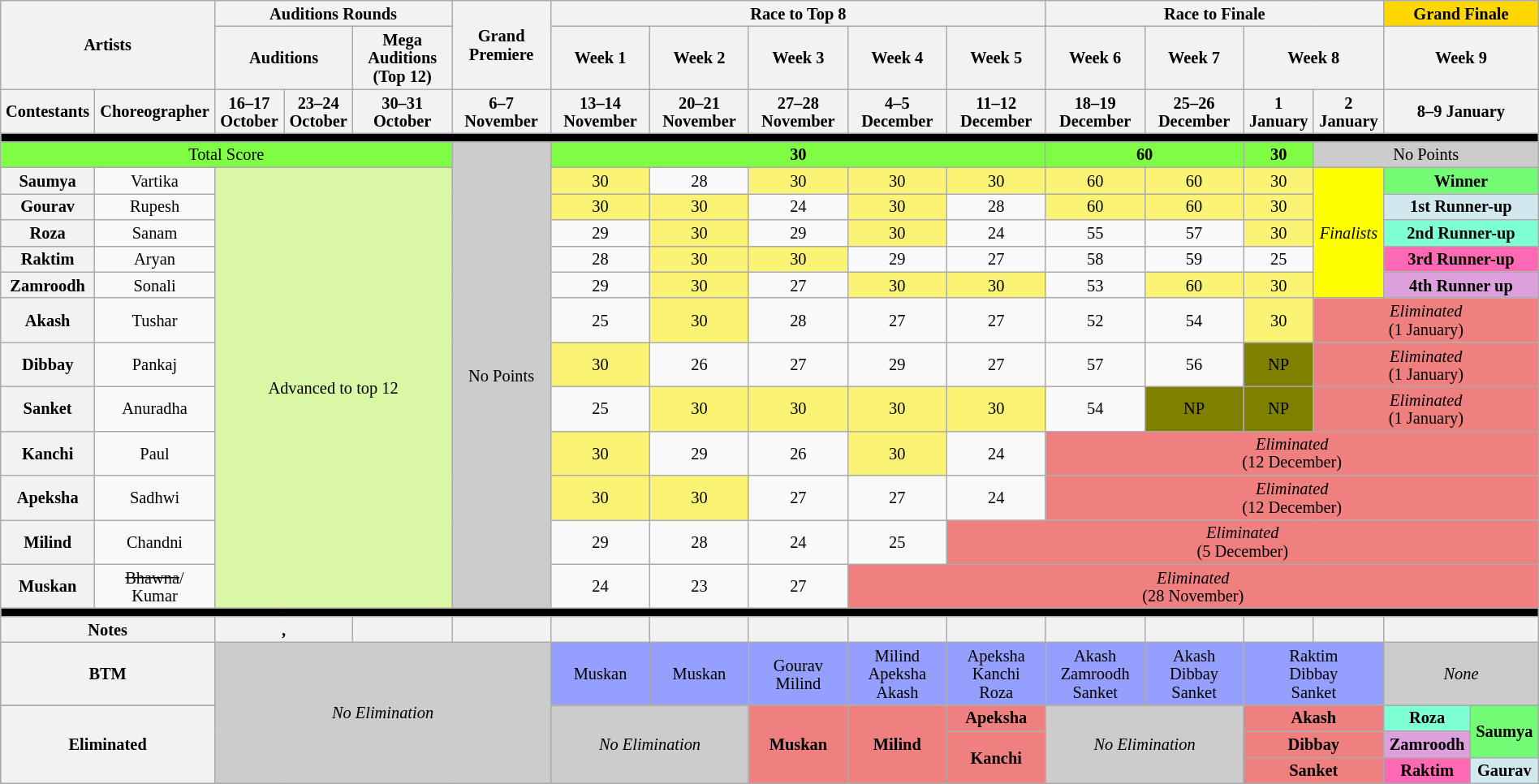<table class="wikitable" style="text-align:center; width:100%; font-size:85%; line-height:15px;">
<tr>
<th colspan="2" rowspan="2" style="width:5%;">Artists</th>
<th colspan="3" rowspan="1" style="width:6%;">Auditions Rounds</th>
<th rowspan="2" style="width:6%; red-space:nowrap;">Grand Premiere</th>
<th colspan="5" rowspan="1" style="width:6%;">Race to Top 8</th>
<th colspan="4" rowspan="1" style="width:6%;">Race to Finale</th>
<th colspan="2" style="width:6%; white-Pspace:nowrap; background:Gold;">Grand Finale</th>
</tr>
<tr>
<th rowspan="1"colspan="2" style="width:6%; red-space:nowrap;">Auditions</th>
<th style="width:6%; red-space:nowrap;">Mega Auditions (Top 12)</th>
<th style="width:6%;red-space:nowrap;">Week 1</th>
<th style="width:6%; red-space:nowrap;">Week 2</th>
<th style="width:6%; red-Pspace:nowrap;">Week 3</th>
<th style="width:6%; red-space:nowrap;">Week 4</th>
<th style="width:6%; red-space:nowrap;">Week 5</th>
<th style="width:6%; red-space:nowrap;">Week 6</th>
<th style="width:6%; blue-space:nowrap;">Week 7</th>
<th colspan="2" style="width:6%; red-space:nowrap;">Week 8</th>
<th colspan="2">Week 9</th>
</tr>
<tr>
<th>Contestants</th>
<th>Choreographer</th>
<th>16–17 October </th>
<th>23–24 October </th>
<th>30–31 October </th>
<th>6–7 November</th>
<th>13–14 November</th>
<th>20–21 November</th>
<th>27–28 November</th>
<th>4–5 December</th>
<th>11–12 December</th>
<th>18–19 December</th>
<th>25–26 December</th>
<th>1 January</th>
<th>2 January</th>
<th colspan="2">8–9 January</th>
</tr>
<tr style="background:#000"|>
<td colspan=17></td>
</tr>
<tr style="background:#7ffd44;">
<td colspan="5">Total Score</td>
<td rowspan="13" style="background:#ccc;">No Points</td>
<td colspan="5"><strong>30</strong></td>
<td colspan="2"><strong>60</strong></td>
<td><strong>30</strong></td>
<td colspan="3" style="background:#ccc;">No Points</td>
</tr>
<tr>
<th>Saumya</th>
<td>Vartika</td>
<td rowspan="12" colspan="3" style="background:#daf7a6;">Advanced to top 12</td>
<td style="background:#FBF373">30</td>
<td>28</td>
<td style="background:#FBF373">30</td>
<td style="background:#FBF373">30</td>
<td style="background:#FBF373">30</td>
<td style="background:#FBF373">60</td>
<td style="background:#FBF373">60</td>
<td style="background:#FBF373">30</td>
<td rowspan="5" style="background:yellow"><em>Finalists</em></td>
<td colspan="2" style="background:#73FB76"><strong>Winner</strong></td>
</tr>
<tr>
<th>Gourav</th>
<td>Rupesh</td>
<td style="background:#FBF373">30</td>
<td style="background:#FBF373">30</td>
<td>24</td>
<td style="background:#FBF373">30</td>
<td>28</td>
<td style="background:#FBF373">60</td>
<td style="background:#FBF373">60</td>
<td style="background:#FBF373">30</td>
<td colspan="2" style="background:#D1E8EF"><strong>1st Runner-up</strong></td>
</tr>
<tr>
<th>Roza</th>
<td>Sanam</td>
<td>29</td>
<td style="background:#FBF373">30</td>
<td>29</td>
<td style="background:#FBF373">30</td>
<td>24</td>
<td>55</td>
<td>57</td>
<td style="background:#FBF373">30</td>
<td colspan="2" style="background:#7FFFD4"><strong>2nd Runner-up</strong></td>
</tr>
<tr>
<th>Raktim</th>
<td>Aryan</td>
<td>28</td>
<td style="background:#FBF373">30</td>
<td style="background:#FBF373">30</td>
<td>29</td>
<td>27</td>
<td>58</td>
<td>59</td>
<td>25</td>
<td colspan="2" style="background:#FF69B4;"><strong>3rd Runner-up</strong></td>
</tr>
<tr>
<th>Zamroodh</th>
<td>Sonali</td>
<td>29</td>
<td style="background:#FBF373">30</td>
<td>27</td>
<td style="background:#FBF373">30</td>
<td style="background:#FBF373">30</td>
<td>53</td>
<td style="background:#FBF373">60</td>
<td style="background:#FBF373">30</td>
<td colspan="2"  style="background:#DDA0DD; text-align:center;"><strong>4th Runner up</strong></td>
</tr>
<tr>
<th>Akash</th>
<td>Tushar</td>
<td>25</td>
<td style="background:#FBF373">30</td>
<td>28</td>
<td>27</td>
<td>27</td>
<td>52</td>
<td>54</td>
<td style="background:#FBF373">30</td>
<td colspan="3" style="background:#F08080"><em>Eliminated</em> <br>(1 January)</td>
</tr>
<tr>
<th>Dibbay</th>
<td>Pankaj</td>
<td style="background:#FBF373">30</td>
<td>26</td>
<td>27</td>
<td>29</td>
<td>27</td>
<td>57</td>
<td>56</td>
<td style="background:#808000">NP</td>
<td colspan="3" style="background:#F08080"><em>Eliminated</em> <br>(1 January)</td>
</tr>
<tr>
<th>Sanket</th>
<td>Anuradha</td>
<td>25</td>
<td style="background:#FBF373">30</td>
<td style="background:#FBF373">30</td>
<td style="background:#FBF373">30</td>
<td style="background:#FBF373">30</td>
<td>54</td>
<td style="background:#808000">NP</td>
<td style="background:#808000">NP</td>
<td colspan="3" style="background:#F08080"><em>Eliminated</em> <br>(1 January)</td>
</tr>
<tr>
<th>Kanchi</th>
<td>Paul</td>
<td style="background:#FBF373">30</td>
<td>29</td>
<td>26</td>
<td style="background:#FBF373">30</td>
<td>24</td>
<td colspan="6" style="background:#F08080"><em>Eliminated</em> <br>(12 December)</td>
</tr>
<tr>
<th>Apeksha</th>
<td>Sadhwi</td>
<td style="background:#FBF373">30</td>
<td style="background:#FBF373">30</td>
<td>27</td>
<td>27</td>
<td>24</td>
<td colspan="6" style="background:#F08080"><em>Eliminated</em> <br>(12 December)</td>
</tr>
<tr>
<th>Milind</th>
<td>Chandni</td>
<td>29</td>
<td>28</td>
<td>24</td>
<td>25</td>
<td colspan="7" style="background:#F08080"><em>Eliminated</em> <br>(5 December)</td>
</tr>
<tr>
<th>Muskan</th>
<td><s>Bhawna</s>/<br>Kumar</td>
<td>24</td>
<td>23</td>
<td>27</td>
<td colspan="8" style="background:#F08080"><em>Eliminated</em> <br>(28 November)</td>
</tr>
<tr style="background:#000"|>
<td colspan=17></td>
</tr>
<tr>
<th colspan="2">Notes</th>
<th colspan="2">,</th>
<th></th>
<th></th>
<th></th>
<th></th>
<th></th>
<th></th>
<th></th>
<th></th>
<th></th>
<th></th>
<th></th>
<th colspan="2"></th>
</tr>
<tr style="background:#959FFD"|>
<th colspan="2">BTM</th>
<td colspan="4" rowspan="4" style="background:#ccc"><em>No Elimination</em></td>
<td>Muskan</td>
<td>Muskan</td>
<td>Gourav<br>Milind</td>
<td>Milind<br>Apeksha<br>Akash</td>
<td>Apeksha<br>Kanchi<br>Roza</td>
<td>Akash<br>Zamroodh<br>Sanket</td>
<td>Akash<br>Dibbay<br>Sanket</td>
<td colspan="2">Raktim<br>Dibbay<br>Sanket</td>
<td colspan="2" style="background:#ccc"><em>None</em></td>
</tr>
<tr style="background:#F08080" |>
<th colspan="2" rowspan="3">Eliminated</th>
<td colspan="2" rowspan="3" style="background:#ccc"><em>No Elimination</em></td>
<td rowspan="3"><strong>Muskan</strong></td>
<td rowspan="3"><strong>Milind</strong></td>
<td><strong>Apeksha</strong></td>
<td colspan="2" rowspan="3" style="background:#ccc"><em>No Elimination</em></td>
<td colspan="2"><strong>Akash</strong></td>
<td style="background:#7FFFD4"><strong>Roza</strong></td>
<td rowspan="2" style="background:#73FB76"><strong>Saumya</strong></td>
</tr>
<tr style="background:#F08080">
<td rowspan="2"><strong>Kanchi</strong></td>
<td colspan="2"><strong>Dibbay</strong></td>
<td style="background:#DDA0DD; text-align:center;"><strong>Zamroodh</strong></td>
</tr>
<tr style="background:#F08080">
<td colspan="2"><strong>Sanket</strong></td>
<td style="background:#FF69B4;"><strong>Raktim</strong></td>
<td style="background:#D1E8EF"><strong>Gaurav</strong></td>
</tr>
</table>
